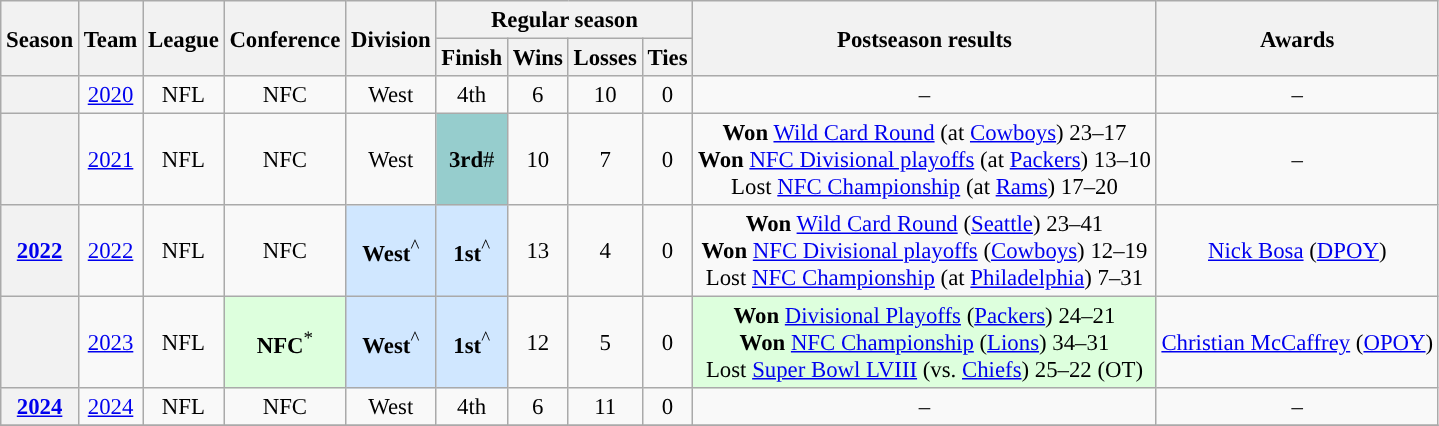<table class="wikitable" style="font-size:95%; text-align:center;">
<tr>
<th rowspan="2">Season</th>
<th rowspan="2">Team</th>
<th rowspan="2">League</th>
<th rowspan="2">Conference</th>
<th rowspan="2">Division</th>
<th colspan="4">Regular season</th>
<th rowspan="2">Postseason results</th>
<th rowspan="2">Awards</th>
</tr>
<tr>
<th>Finish</th>
<th>Wins</th>
<th>Losses</th>
<th>Ties</th>
</tr>
<tr>
<th align="center"></th>
<td align="center"><a href='#'>2020</a></td>
<td align="center">NFL</td>
<td align="center">NFC</td>
<td align="center">West</td>
<td align="center">4th</td>
<td align="center">6</td>
<td align="center">10</td>
<td align="center">0</td>
<td>–</td>
<td>–</td>
</tr>
<tr>
<th align="center"></th>
<td align="center"><a href='#'>2021</a></td>
<td align="center">NFL</td>
<td align="center">NFC</td>
<td align="center">West</td>
<td align="center" bgcolor="#96CDCD"><strong>3rd</strong>#</td>
<td align="center">10</td>
<td align="center">7</td>
<td align="center">0</td>
<td><strong>Won</strong> <a href='#'>Wild Card Round</a> (at <a href='#'>Cowboys</a>) 23–17<br><strong>Won</strong> <a href='#'>NFC Divisional playoffs</a> (at <a href='#'>Packers</a>) 13–10<br>Lost <a href='#'>NFC Championship</a> (at <a href='#'>Rams</a>) 17–20</td>
<td>–</td>
</tr>
<tr>
<th><a href='#'>2022</a></th>
<td><a href='#'>2022</a></td>
<td>NFL</td>
<td>NFC</td>
<td align="center" bgcolor="#D0E7FF"><strong>West</strong><sup>^</sup></td>
<td align="center" bgcolor="#D0E7FF"><strong>1st</strong><sup>^</sup></td>
<td>13</td>
<td>4</td>
<td>0</td>
<td><strong>Won</strong> <a href='#'>Wild Card Round</a> (<a href='#'>Seattle</a>) 23–41<br><strong>Won</strong> <a href='#'>NFC Divisional playoffs</a> (<a href='#'>Cowboys</a>) 12–19<br>Lost <a href='#'>NFC Championship</a> (at <a href='#'>Philadelphia</a>) 7–31</td>
<td><a href='#'>Nick Bosa</a> (<a href='#'>DPOY</a>)</td>
</tr>
<tr>
<th align="center"></th>
<td align="center"><a href='#'>2023</a></td>
<td align="center">NFL</td>
<td align="center" bgcolor="#DDFFDD"><strong>NFC</strong><sup>*</sup></td>
<td align="center" bgcolor="#D0E7FF"><strong>West</strong><sup>^</sup></td>
<td align="center" bgcolor="#D0E7FF"><strong>1st</strong><sup>^</sup></td>
<td align="center">12</td>
<td align="center">5</td>
<td align="center">0</td>
<td bgcolor="#DDFFDD"><strong>Won</strong> <a href='#'>Divisional Playoffs</a> (<a href='#'>Packers</a>) 24–21<br><strong>Won</strong> <a href='#'>NFC Championship</a> (<a href='#'>Lions</a>) 34–31<br>Lost <a href='#'>Super Bowl LVIII</a> (vs. <a href='#'>Chiefs</a>) 25–22 (OT)</td>
<td><a href='#'>Christian McCaffrey</a> (<a href='#'>OPOY</a>)</td>
</tr>
<tr>
<th><a href='#'>2024</a></th>
<td><a href='#'>2024</a></td>
<td>NFL</td>
<td>NFC</td>
<td>West</td>
<td>4th</td>
<td>6</td>
<td>11</td>
<td>0</td>
<td>–</td>
<td>–</td>
</tr>
<tr>
</tr>
</table>
